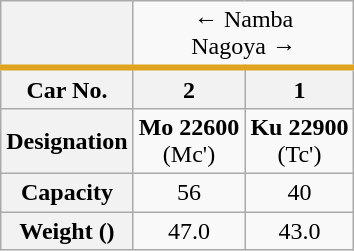<table class="wikitable" style="text-align:center">
<tr style="border-bottom:4px solid #DFA31F;">
<th></th>
<td colspan="2"><div>← Namba</div><div>Nagoya →</div></td>
</tr>
<tr>
<th>Car No.</th>
<th>2</th>
<th>1</th>
</tr>
<tr>
<th>Designation</th>
<td><strong>Mo 22600</strong><br>(Mc')</td>
<td><strong>Ku 22900</strong><br>(Tc')</td>
</tr>
<tr>
<th>Capacity</th>
<td>56</td>
<td>40</td>
</tr>
<tr>
<th>Weight ()</th>
<td>47.0</td>
<td>43.0</td>
</tr>
</table>
